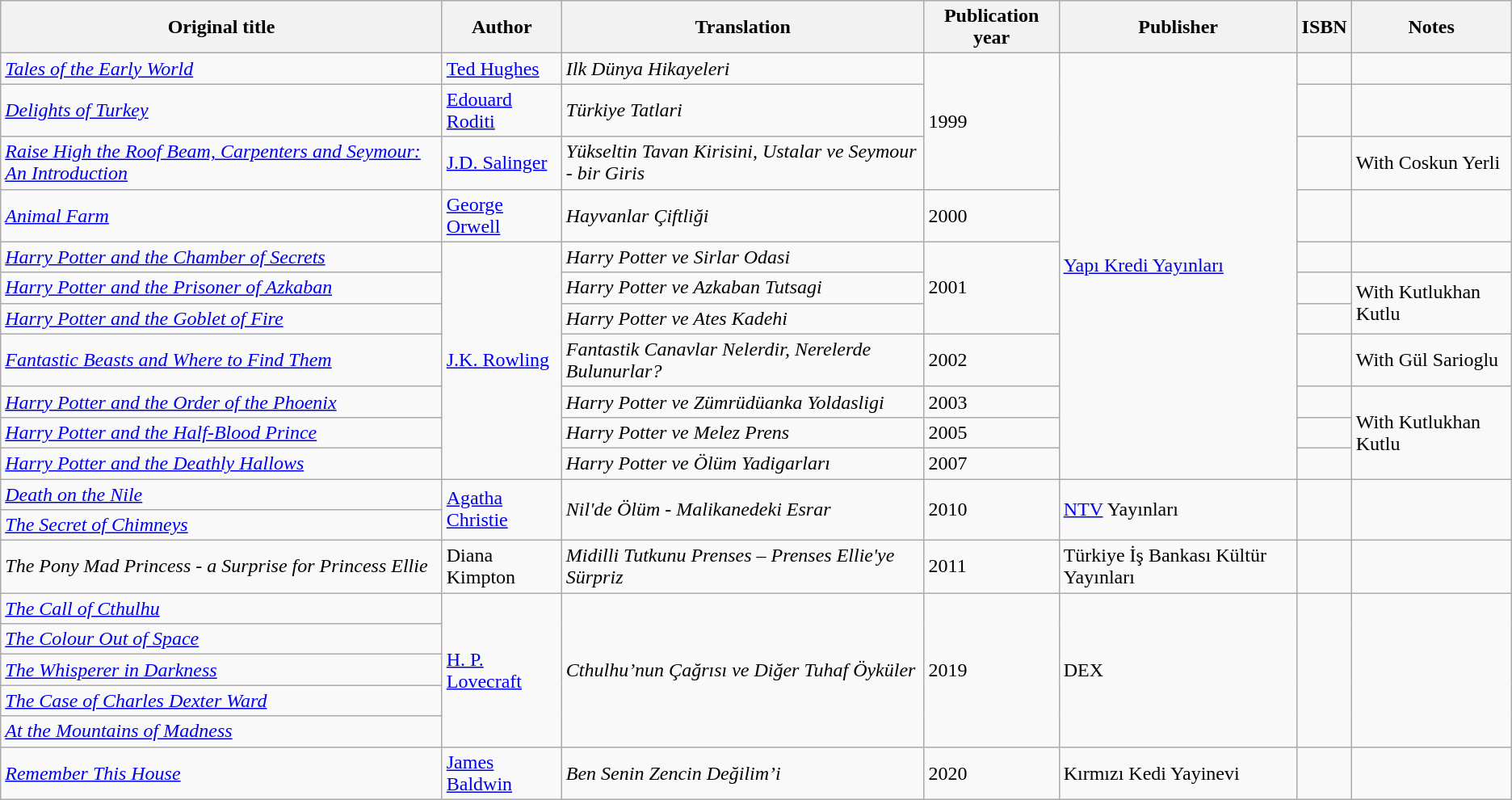<table class="wikitable sortable">
<tr>
<th>Original title</th>
<th>Author</th>
<th>Translation</th>
<th>Publication year</th>
<th>Publisher</th>
<th>ISBN</th>
<th class="unsortable">Notes</th>
</tr>
<tr>
<td><em><a href='#'>Tales of the Early World</a></em></td>
<td><a href='#'>Ted Hughes</a></td>
<td><em>Ilk Dünya Hikayeleri</em></td>
<td rowspan="3">1999</td>
<td rowspan="11"><a href='#'>Yapı Kredi Yayınları</a></td>
<td></td>
<td></td>
</tr>
<tr>
<td><em><a href='#'>Delights of Turkey</a></em></td>
<td><a href='#'>Edouard Roditi</a></td>
<td><em>Türkiye Tatlari</em></td>
<td></td>
<td></td>
</tr>
<tr>
<td><em><a href='#'>Raise High the Roof Beam, Carpenters and Seymour: An Introduction</a></em></td>
<td><a href='#'>J.D. Salinger</a></td>
<td><em>Yükseltin Tavan Kirisini, Ustalar ve Seymour - bir Giris</em></td>
<td></td>
<td>With Coskun Yerli</td>
</tr>
<tr>
<td><em><a href='#'>Animal Farm</a></em></td>
<td><a href='#'>George Orwell</a></td>
<td><em>Hayvanlar Çiftliği</em></td>
<td>2000</td>
<td></td>
<td></td>
</tr>
<tr>
<td><em><a href='#'>Harry Potter and the Chamber of Secrets</a></em></td>
<td rowspan="7"><a href='#'>J.K. Rowling</a></td>
<td><em>Harry Potter ve Sirlar Odasi</em></td>
<td rowspan="3">2001</td>
<td></td>
<td></td>
</tr>
<tr>
<td><em><a href='#'>Harry Potter and the Prisoner of Azkaban</a></em></td>
<td><em>Harry Potter ve Azkaban Tutsagi</em></td>
<td></td>
<td rowspan="2">With Kutlukhan Kutlu</td>
</tr>
<tr>
<td><em><a href='#'>Harry Potter and the Goblet of Fire</a></em></td>
<td><em>Harry Potter ve Ates Kadehi</em></td>
<td></td>
</tr>
<tr>
<td><em><a href='#'>Fantastic Beasts and Where to Find Them</a></em></td>
<td><em>Fantastik Canavlar Nelerdir, Nerelerde Bulunurlar?</em></td>
<td>2002</td>
<td></td>
<td>With Gül Sarioglu</td>
</tr>
<tr>
<td><em><a href='#'>Harry Potter and the Order of the Phoenix</a></em></td>
<td><em>Harry Potter ve Zümrüdüanka Yoldasligi</em></td>
<td>2003</td>
<td></td>
<td rowspan="3">With Kutlukhan Kutlu</td>
</tr>
<tr>
<td><em><a href='#'>Harry Potter and the Half-Blood Prince</a></em></td>
<td><em>Harry Potter ve Melez Prens</em></td>
<td>2005</td>
<td></td>
</tr>
<tr>
<td><em><a href='#'>Harry Potter and the Deathly Hallows</a></em></td>
<td><em>Harry Potter ve Ölüm Yadigarları</em></td>
<td>2007</td>
<td></td>
</tr>
<tr>
<td><em><a href='#'>Death on the Nile</a></em></td>
<td rowspan="2"><a href='#'>Agatha Christie</a></td>
<td rowspan="2"><em>Nil'de Ölüm - Malikanedeki Esrar</em></td>
<td rowspan="2">2010</td>
<td rowspan="2"><a href='#'>NTV</a> Yayınları</td>
<td rowspan="2"></td>
<td rowspan="2"></td>
</tr>
<tr>
<td><em><a href='#'>The Secret of Chimneys</a></em></td>
</tr>
<tr>
<td><em>The Pony Mad Princess - a Surprise for Princess Ellie</em></td>
<td>Diana Kimpton</td>
<td><em>Midilli Tutkunu Prenses – Prenses Ellie'ye Sürpriz</em></td>
<td>2011</td>
<td>Türkiye İş Bankası Kültür Yayınları</td>
<td></td>
<td></td>
</tr>
<tr>
<td><em><a href='#'>The Call of Cthulhu</a></em></td>
<td rowspan="5"><a href='#'>H. P. Lovecraft</a></td>
<td rowspan="5"><em>Cthulhu’nun Çağrısı ve Diğer Tuhaf Öyküler</em></td>
<td rowspan="5">2019</td>
<td rowspan="5">DEX</td>
<td rowspan="5"></td>
<td rowspan="5"></td>
</tr>
<tr>
<td><em><a href='#'>The Colour Out of Space</a></em></td>
</tr>
<tr>
<td><em><a href='#'>The Whisperer in Darkness</a></em></td>
</tr>
<tr>
<td><em><a href='#'>The Case of Charles Dexter Ward</a></em></td>
</tr>
<tr>
<td><em><a href='#'>At the Mountains of Madness</a></em></td>
</tr>
<tr>
<td><em><a href='#'>Remember This House</a></em></td>
<td><a href='#'>James Baldwin</a></td>
<td><em>Ben Senin Zencin Değilim’i</em></td>
<td>2020</td>
<td>Kırmızı Kedi Yayinevi</td>
<td></td>
<td></td>
</tr>
</table>
